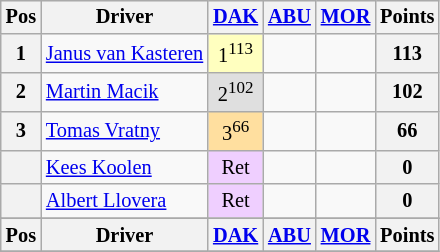<table class="wikitable" style="font-size: 85%; text-align: center; display: inline-table;">
<tr valign="top">
<th valign="middle">Pos</th>
<th valign="middle">Driver</th>
<th><a href='#'>DAK</a><br></th>
<th><a href='#'>ABU</a><br></th>
<th><a href='#'>MOR</a><br></th>
<th valign="middle">Points</th>
</tr>
<tr>
<th>1</th>
<td align=left> <a href='#'>Janus van Kasteren</a></td>
<td style="background:#ffffbf;">1<sup>113</sup></td>
<td></td>
<td></td>
<th>113</th>
</tr>
<tr>
<th>2</th>
<td align=left> <a href='#'>Martin Macik</a></td>
<td style="background:#dfdfdf;">2<sup>102</sup></td>
<td></td>
<td></td>
<th>102</th>
</tr>
<tr>
<th>3</th>
<td align=left> <a href='#'>Tomas Vratny</a></td>
<td style="background:#ffdf9f;">3<sup>66</sup></td>
<td></td>
<td></td>
<th>66</th>
</tr>
<tr>
<th></th>
<td align=left> <a href='#'>Kees Koolen</a></td>
<td style="background:#efcfff;">Ret</td>
<td></td>
<td></td>
<th>0</th>
</tr>
<tr>
<th></th>
<td align=left> <a href='#'>Albert Llovera</a></td>
<td style="background:#efcfff;">Ret</td>
<td></td>
<td></td>
<th>0</th>
</tr>
<tr>
</tr>
<tr valign="top">
<th valign="middle">Pos</th>
<th valign="middle">Driver</th>
<th><a href='#'>DAK</a><br></th>
<th><a href='#'>ABU</a><br></th>
<th><a href='#'>MOR</a><br></th>
<th valign="middle">Points</th>
</tr>
<tr>
</tr>
</table>
